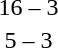<table style="text-align:center">
<tr>
<th width=200></th>
<th width=100></th>
<th width=200></th>
</tr>
<tr>
<td align=right><strong></strong></td>
<td>16 – 3</td>
<td align=left></td>
</tr>
<tr>
<td align=right><strong></strong></td>
<td>5 – 3</td>
<td align=left></td>
</tr>
</table>
